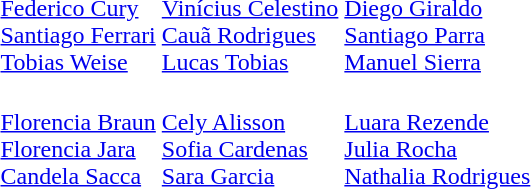<table>
<tr>
<th scope=row style="text-align:left"></th>
<td></td>
<td></td>
<td></td>
</tr>
<tr>
<th scope=row style="text-align:left"></th>
<td></td>
<td></td>
<td></td>
</tr>
<tr>
<th scope=row style="text-align:left"></th>
<td><br></td>
<td><br></td>
<td><br></td>
</tr>
<tr>
<th scope=row style="text-align:left"></th>
<td><br></td>
<td><br></td>
<td><br></td>
</tr>
<tr>
<th scope=row style="text-align:left"></th>
<td><br><a href='#'>Federico Cury</a><br><a href='#'>Santiago Ferrari</a><br><a href='#'>Tobias Weise</a></td>
<td><br><a href='#'>Vinícius Celestino</a><br><a href='#'>Cauã Rodrigues</a><br><a href='#'>Lucas Tobias</a></td>
<td><br><a href='#'>Diego Giraldo</a><br><a href='#'>Santiago Parra</a><br><a href='#'>Manuel Sierra</a></td>
</tr>
<tr>
<th scope=row style="text-align:left"></th>
<td><br><a href='#'>Florencia Braun</a><br><a href='#'>Florencia Jara</a><br><a href='#'>Candela Sacca</a></td>
<td><br><a href='#'>Cely Alisson</a><br><a href='#'>Sofia Cardenas</a><br><a href='#'>Sara Garcia</a></td>
<td><br><a href='#'>Luara Rezende</a><br><a href='#'>Julia Rocha</a><br><a href='#'>Nathalia Rodrigues</a></td>
</tr>
<tr>
<th scope=row style="text-align:left"></th>
<td></td>
<td></td>
<td></td>
</tr>
<tr>
<th scope=row style="text-align:left"></th>
<td></td>
<td></td>
<td></td>
</tr>
<tr>
<th scope=row style="text-align:left"></th>
<td></td>
<td></td>
<td></td>
</tr>
</table>
